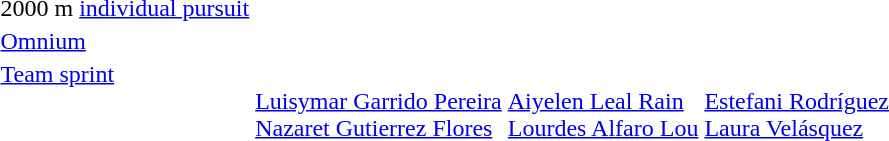<table>
<tr>
<td>2000 m <a href='#'>individual pursuit</a></td>
<td></td>
<td></td>
<td></td>
</tr>
<tr>
<td><a href='#'>Omnium</a></td>
<td></td>
<td></td>
<td></td>
</tr>
<tr valign="top">
<td><a href='#'>Team sprint</a></td>
<td><br><a href='#'>Luisymar Garrido Pereira</a><br><a href='#'>Nazaret Gutierrez Flores</a></td>
<td><br><a href='#'>Aiyelen Leal Rain</a><br><a href='#'>Lourdes Alfaro Lou</a></td>
<td><br><a href='#'>Estefani Rodríguez</a><br><a href='#'>Laura Velásquez</a></td>
</tr>
<tr valign="top">
</tr>
</table>
